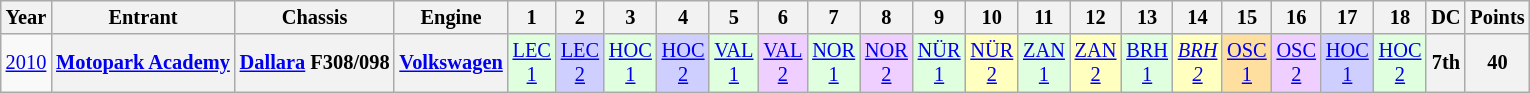<table class="wikitable" style="text-align:center; font-size:85%">
<tr>
<th>Year</th>
<th>Entrant</th>
<th>Chassis</th>
<th>Engine</th>
<th>1</th>
<th>2</th>
<th>3</th>
<th>4</th>
<th>5</th>
<th>6</th>
<th>7</th>
<th>8</th>
<th>9</th>
<th>10</th>
<th>11</th>
<th>12</th>
<th>13</th>
<th>14</th>
<th>15</th>
<th>16</th>
<th>17</th>
<th>18</th>
<th>DC</th>
<th>Points</th>
</tr>
<tr>
<td><a href='#'>2010</a></td>
<th nowrap><a href='#'>Motopark Academy</a></th>
<th nowrap><a href='#'>Dallara</a> F308/098</th>
<th nowrap><a href='#'>Volkswagen</a></th>
<td style="background:#DFFFDF;"><a href='#'>LEC<br>1</a><br></td>
<td style="background:#CFCFFF;"><a href='#'>LEC<br>2</a><br></td>
<td style="background:#DFFFDF;"><a href='#'>HOC<br>1</a><br></td>
<td style="background:#CFCFFF;"><a href='#'>HOC<br>2</a><br></td>
<td style="background:#DFFFDF;"><a href='#'>VAL<br>1</a><br></td>
<td style="background:#EFCFFF;"><a href='#'>VAL<br>2</a><br></td>
<td style="background:#DFFFDF;"><a href='#'>NOR<br>1</a><br></td>
<td style="background:#EFCFFF;"><a href='#'>NOR<br>2</a><br></td>
<td style="background:#DFFFDF;"><a href='#'>NÜR<br>1</a><br></td>
<td style="background:#FFFFBF;"><a href='#'>NÜR<br>2</a><br></td>
<td style="background:#DFFFDF;"><a href='#'>ZAN<br>1</a><br></td>
<td style="background:#FFFFBF;"><a href='#'>ZAN<br>2</a><br></td>
<td style="background:#DFFFDF;"><a href='#'>BRH<br>1</a><br></td>
<td style="background:#FFFFBF;"><em><a href='#'>BRH<br>2</a></em><br></td>
<td style="background:#ffdf9f;"><a href='#'>OSC<br>1</a><br></td>
<td style="background:#EFCFFF;"><a href='#'>OSC<br>2</a><br></td>
<td style="background:#CFCFFF;"><a href='#'>HOC<br>1</a><br></td>
<td style="background:#DFFFDF;"><a href='#'>HOC<br>2</a><br></td>
<th>7th</th>
<th>40</th>
</tr>
</table>
